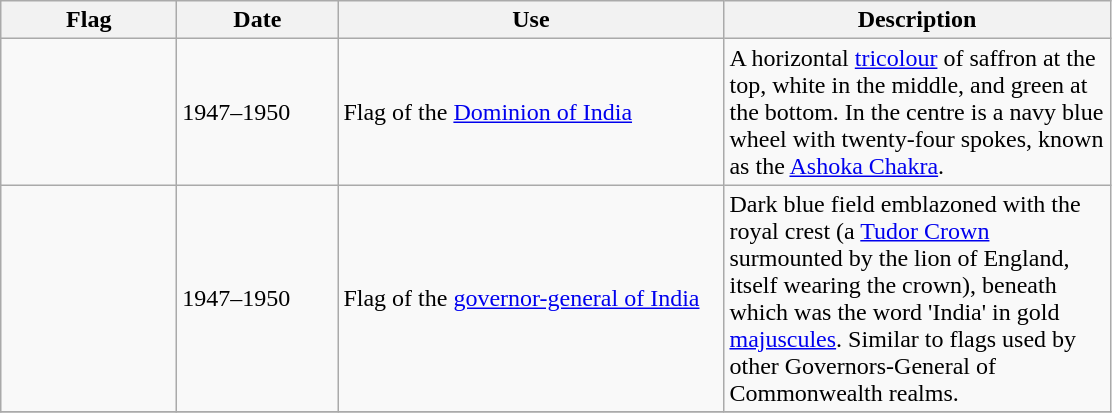<table class="wikitable">
<tr>
<th style="width:110px;">Flag</th>
<th style="width:100px;">Date</th>
<th style="width:250px;">Use</th>
<th style="width:250px;">Description</th>
</tr>
<tr>
<td></td>
<td>1947–1950</td>
<td>Flag of the <a href='#'>Dominion of India</a></td>
<td>A horizontal <a href='#'>tricolour</a> of saffron at the top, white in the middle, and green at the bottom. In the centre is a navy blue wheel with twenty-four spokes, known as the <a href='#'>Ashoka Chakra</a>.</td>
</tr>
<tr>
<td></td>
<td>1947–1950</td>
<td>Flag of the <a href='#'>governor-general of India</a></td>
<td>Dark blue field emblazoned with the royal crest (a <a href='#'>Tudor Crown</a> surmounted by the lion of England, itself wearing the crown), beneath which was the word 'India' in gold <a href='#'>majuscules</a>. Similar to flags used by other Governors-General of Commonwealth realms.</td>
</tr>
<tr>
</tr>
</table>
